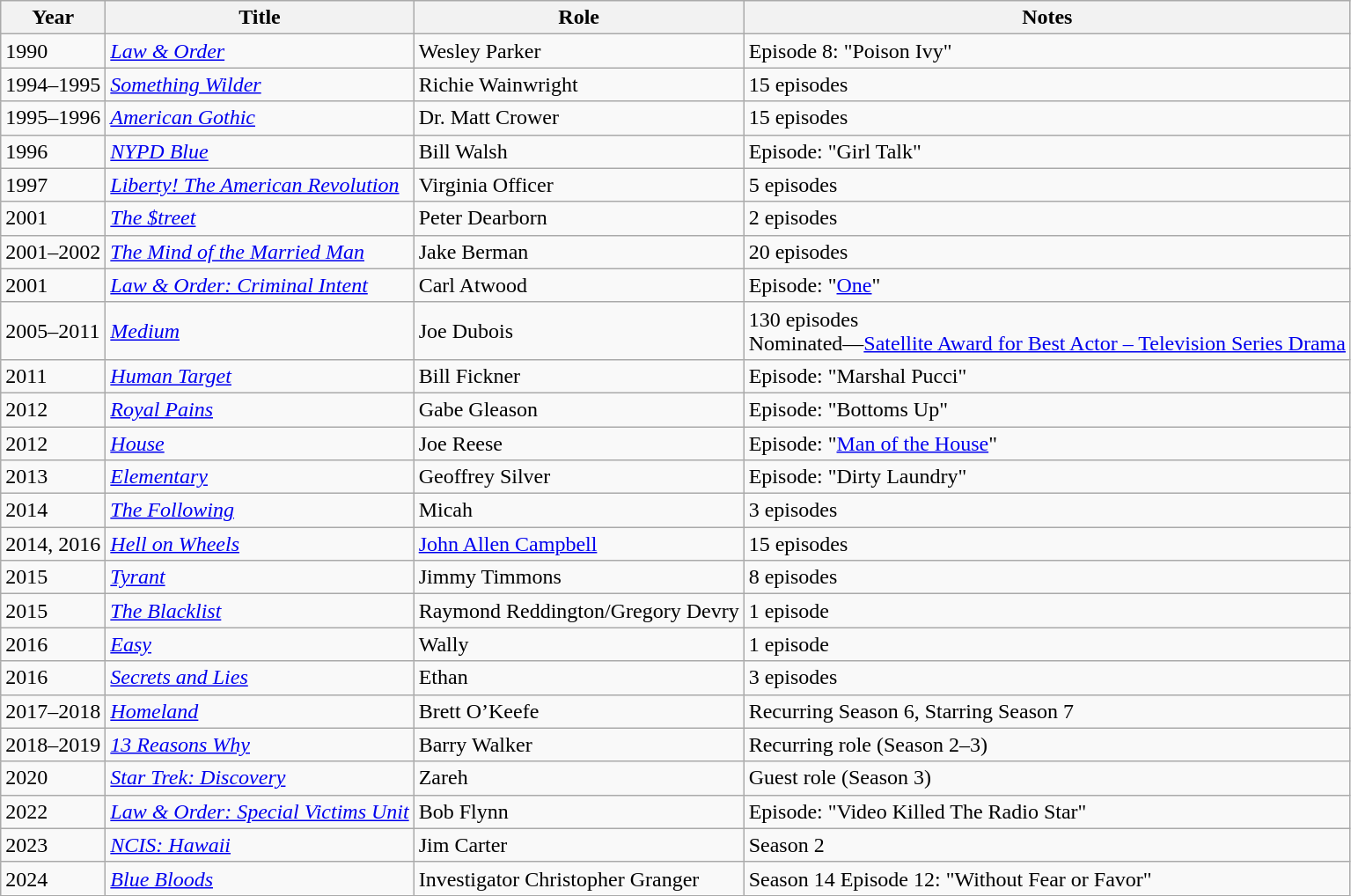<table class="wikitable sortable">
<tr>
<th>Year</th>
<th>Title</th>
<th>Role</th>
<th>Notes</th>
</tr>
<tr>
<td>1990</td>
<td><em><a href='#'>Law & Order</a></em></td>
<td>Wesley Parker</td>
<td>Episode 8: "Poison Ivy"</td>
</tr>
<tr>
<td>1994–1995</td>
<td><em><a href='#'>Something Wilder</a></em></td>
<td>Richie Wainwright</td>
<td>15 episodes</td>
</tr>
<tr>
<td>1995–1996</td>
<td><em><a href='#'>American Gothic</a></em></td>
<td>Dr. Matt Crower</td>
<td>15 episodes</td>
</tr>
<tr>
<td>1996</td>
<td><em><a href='#'>NYPD Blue</a></em></td>
<td>Bill Walsh</td>
<td>Episode: "Girl Talk"</td>
</tr>
<tr>
<td>1997</td>
<td><em><a href='#'>Liberty! The American Revolution</a></em></td>
<td>Virginia Officer</td>
<td>5 episodes</td>
</tr>
<tr>
<td>2001</td>
<td><em><a href='#'>The $treet</a></em></td>
<td>Peter Dearborn</td>
<td>2 episodes</td>
</tr>
<tr>
<td>2001–2002</td>
<td><em><a href='#'>The Mind of the Married Man</a></em></td>
<td>Jake Berman</td>
<td>20 episodes</td>
</tr>
<tr>
<td>2001</td>
<td><em><a href='#'>Law & Order: Criminal Intent</a></em></td>
<td>Carl Atwood</td>
<td>Episode: "<a href='#'>One</a>"</td>
</tr>
<tr>
<td>2005–2011</td>
<td><em><a href='#'>Medium</a></em></td>
<td>Joe Dubois</td>
<td>130 episodes<br>Nominated—<a href='#'>Satellite Award for Best Actor – Television Series Drama</a></td>
</tr>
<tr>
<td>2011</td>
<td><em><a href='#'>Human Target</a></em></td>
<td>Bill Fickner</td>
<td>Episode: "Marshal Pucci"</td>
</tr>
<tr>
<td>2012</td>
<td><em><a href='#'>Royal Pains</a></em></td>
<td>Gabe Gleason</td>
<td>Episode: "Bottoms Up"</td>
</tr>
<tr>
<td>2012</td>
<td><em><a href='#'>House</a></em></td>
<td>Joe Reese</td>
<td>Episode: "<a href='#'>Man of the House</a>"</td>
</tr>
<tr>
<td>2013</td>
<td><em><a href='#'>Elementary</a></em></td>
<td>Geoffrey Silver</td>
<td>Episode: "Dirty Laundry"</td>
</tr>
<tr>
<td>2014</td>
<td><em><a href='#'>The Following</a></em></td>
<td>Micah</td>
<td>3 episodes</td>
</tr>
<tr>
<td>2014, 2016</td>
<td><em><a href='#'>Hell on Wheels</a></em></td>
<td><a href='#'>John Allen Campbell</a></td>
<td>15 episodes</td>
</tr>
<tr>
<td>2015</td>
<td><em><a href='#'>Tyrant</a></em></td>
<td>Jimmy Timmons</td>
<td>8 episodes</td>
</tr>
<tr>
<td>2015</td>
<td><em><a href='#'>The Blacklist</a></em></td>
<td>Raymond Reddington/Gregory Devry</td>
<td>1 episode</td>
</tr>
<tr>
<td>2016</td>
<td><em><a href='#'>Easy</a></em></td>
<td>Wally</td>
<td>1 episode</td>
</tr>
<tr>
<td>2016</td>
<td><em><a href='#'>Secrets and Lies</a></em></td>
<td>Ethan</td>
<td>3 episodes</td>
</tr>
<tr>
<td>2017–2018</td>
<td><em><a href='#'>Homeland</a></em></td>
<td>Brett O’Keefe</td>
<td>Recurring Season 6, Starring Season 7</td>
</tr>
<tr>
<td>2018–2019</td>
<td><em><a href='#'>13 Reasons Why</a></em></td>
<td>Barry Walker</td>
<td>Recurring role (Season 2–3)</td>
</tr>
<tr>
<td>2020</td>
<td><em><a href='#'>Star Trek: Discovery</a></em></td>
<td>Zareh</td>
<td>Guest role (Season 3)</td>
</tr>
<tr>
<td>2022</td>
<td><em><a href='#'>Law & Order: Special Victims Unit</a></em></td>
<td>Bob Flynn</td>
<td>Episode: "Video Killed The Radio Star"</td>
</tr>
<tr>
<td>2023</td>
<td><em><a href='#'>NCIS: Hawaii</a></em></td>
<td>Jim Carter</td>
<td>Season 2</td>
</tr>
<tr>
<td>2024</td>
<td><em><a href='#'>Blue Bloods</a></em></td>
<td>Investigator Christopher Granger</td>
<td>Season 14 Episode 12: "Without Fear or Favor"</td>
</tr>
</table>
